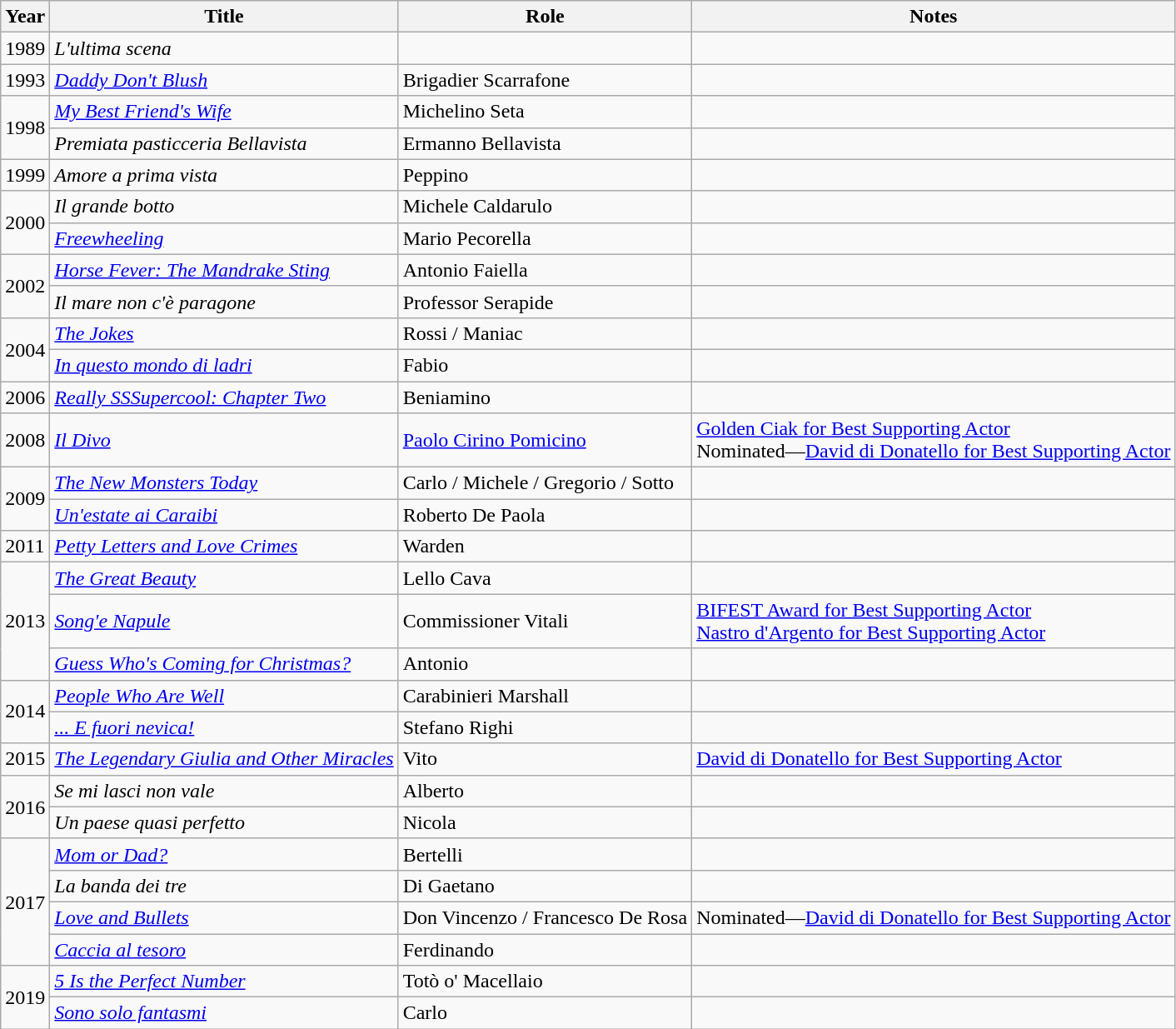<table class="wikitable sortable">
<tr>
<th>Year</th>
<th>Title</th>
<th>Role</th>
<th class="unsortable">Notes</th>
</tr>
<tr>
<td>1989</td>
<td><em>L'ultima scena</em></td>
<td></td>
<td></td>
</tr>
<tr>
<td>1993</td>
<td><em><a href='#'>Daddy Don't Blush</a></em></td>
<td>Brigadier Scarrafone</td>
<td></td>
</tr>
<tr>
<td rowspan="2">1998</td>
<td><em><a href='#'>My Best Friend's Wife</a></em></td>
<td>Michelino Seta</td>
<td></td>
</tr>
<tr>
<td><em>Premiata pasticceria Bellavista </em></td>
<td>Ermanno Bellavista</td>
<td></td>
</tr>
<tr>
<td>1999</td>
<td><em>Amore a prima vista</em></td>
<td>Peppino</td>
<td></td>
</tr>
<tr>
<td rowspan="2">2000</td>
<td><em>Il grande botto</em></td>
<td>Michele Caldarulo</td>
<td></td>
</tr>
<tr>
<td><em><a href='#'>Freewheeling</a></em></td>
<td>Mario Pecorella</td>
<td></td>
</tr>
<tr>
<td rowspan="2">2002</td>
<td><em><a href='#'>Horse Fever: The Mandrake Sting</a></em></td>
<td>Antonio Faiella</td>
<td></td>
</tr>
<tr>
<td><em>Il mare non c'è paragone </em></td>
<td>Professor Serapide</td>
<td></td>
</tr>
<tr>
<td rowspan="2">2004</td>
<td><em><a href='#'>The Jokes</a></em></td>
<td>Rossi / Maniac</td>
<td></td>
</tr>
<tr>
<td><em><a href='#'>In questo mondo di ladri</a></em></td>
<td>Fabio</td>
<td></td>
</tr>
<tr>
<td>2006</td>
<td><em><a href='#'>Really SSSupercool: Chapter Two</a></em></td>
<td>Beniamino</td>
<td></td>
</tr>
<tr>
<td>2008</td>
<td><em><a href='#'>Il Divo</a></em></td>
<td><a href='#'>Paolo Cirino Pomicino</a></td>
<td><a href='#'>Golden Ciak for Best Supporting Actor</a><br>Nominated—<a href='#'>David di Donatello for Best Supporting Actor</a></td>
</tr>
<tr>
<td rowspan="2">2009</td>
<td><em><a href='#'>The New Monsters Today</a></em></td>
<td>Carlo / Michele / Gregorio / Sotto</td>
<td></td>
</tr>
<tr>
<td><em><a href='#'>Un'estate ai Caraibi</a></em></td>
<td>Roberto De Paola</td>
<td></td>
</tr>
<tr>
<td>2011</td>
<td><em><a href='#'>Petty Letters and Love Crimes</a></em></td>
<td>Warden</td>
<td></td>
</tr>
<tr>
<td rowspan="3">2013</td>
<td><em><a href='#'>The Great Beauty</a></em></td>
<td>Lello Cava</td>
<td></td>
</tr>
<tr>
<td><em><a href='#'>Song'e Napule</a></em></td>
<td>Commissioner Vitali</td>
<td><a href='#'>BIFEST Award for Best Supporting Actor</a><br><a href='#'>Nastro d'Argento for Best Supporting Actor</a></td>
</tr>
<tr>
<td><em><a href='#'>Guess Who's Coming for Christmas?</a></em></td>
<td>Antonio</td>
<td></td>
</tr>
<tr>
<td rowspan="2">2014</td>
<td><em><a href='#'>People Who Are Well</a></em></td>
<td>Carabinieri Marshall</td>
<td></td>
</tr>
<tr>
<td><em><a href='#'>... E fuori nevica!</a></em></td>
<td>Stefano Righi</td>
<td></td>
</tr>
<tr>
<td>2015</td>
<td><em><a href='#'>The Legendary Giulia and Other Miracles</a></em></td>
<td>Vito</td>
<td><a href='#'>David di Donatello for Best Supporting Actor</a></td>
</tr>
<tr>
<td rowspan="2">2016</td>
<td><em>Se mi lasci non vale</em></td>
<td>Alberto</td>
<td></td>
</tr>
<tr>
<td><em>Un paese quasi perfetto</em></td>
<td>Nicola</td>
<td></td>
</tr>
<tr>
<td rowspan="4">2017</td>
<td><em><a href='#'>Mom or Dad?</a></em></td>
<td>Bertelli</td>
<td></td>
</tr>
<tr>
<td><em>La banda dei tre</em></td>
<td>Di Gaetano</td>
<td></td>
</tr>
<tr>
<td><em><a href='#'>Love and Bullets</a></em></td>
<td>Don Vincenzo / Francesco De Rosa</td>
<td>Nominated—<a href='#'>David di Donatello for Best Supporting Actor</a></td>
</tr>
<tr>
<td><em><a href='#'>Caccia al tesoro</a></em></td>
<td>Ferdinando</td>
<td></td>
</tr>
<tr>
<td rowspan="2">2019</td>
<td><em><a href='#'>5 Is the Perfect Number</a></em></td>
<td>Totò o' Macellaio</td>
<td></td>
</tr>
<tr>
<td><em><a href='#'>Sono solo fantasmi</a></em></td>
<td>Carlo</td>
<td></td>
</tr>
</table>
